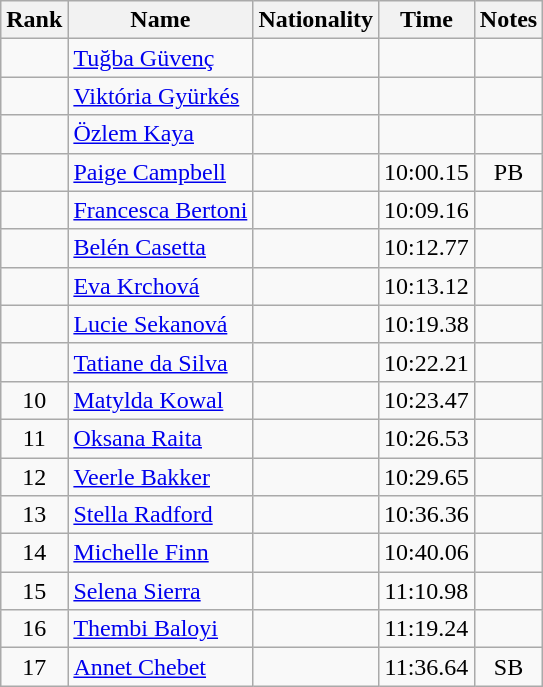<table class="wikitable sortable" style="text-align:center">
<tr>
<th>Rank</th>
<th>Name</th>
<th>Nationality</th>
<th>Time</th>
<th>Notes</th>
</tr>
<tr>
<td></td>
<td align=left><a href='#'>Tuğba Güvenç</a></td>
<td align=left></td>
<td></td>
<td></td>
</tr>
<tr>
<td></td>
<td align=left><a href='#'>Viktória Gyürkés</a></td>
<td align=left></td>
<td></td>
<td></td>
</tr>
<tr>
<td></td>
<td align=left><a href='#'>Özlem Kaya</a></td>
<td align=left></td>
<td></td>
<td></td>
</tr>
<tr>
<td></td>
<td align=left><a href='#'>Paige Campbell</a></td>
<td align=left></td>
<td>10:00.15</td>
<td>PB</td>
</tr>
<tr>
<td></td>
<td align=left><a href='#'>Francesca Bertoni</a></td>
<td align=left></td>
<td>10:09.16</td>
<td></td>
</tr>
<tr>
<td></td>
<td align=left><a href='#'>Belén Casetta</a></td>
<td align=left></td>
<td>10:12.77</td>
<td></td>
</tr>
<tr>
<td></td>
<td align=left><a href='#'>Eva Krchová</a></td>
<td align=left></td>
<td>10:13.12</td>
<td></td>
</tr>
<tr>
<td></td>
<td align=left><a href='#'>Lucie Sekanová</a></td>
<td align=left></td>
<td>10:19.38</td>
<td></td>
</tr>
<tr>
<td></td>
<td align=left><a href='#'>Tatiane da Silva</a></td>
<td align=left></td>
<td>10:22.21</td>
<td></td>
</tr>
<tr>
<td>10</td>
<td align=left><a href='#'>Matylda Kowal</a></td>
<td align=left></td>
<td>10:23.47</td>
<td></td>
</tr>
<tr>
<td>11</td>
<td align=left><a href='#'>Oksana Raita</a></td>
<td align=left></td>
<td>10:26.53</td>
<td></td>
</tr>
<tr>
<td>12</td>
<td align=left><a href='#'>Veerle Bakker</a></td>
<td align=left></td>
<td>10:29.65</td>
<td></td>
</tr>
<tr>
<td>13</td>
<td align=left><a href='#'>Stella Radford</a></td>
<td align=left></td>
<td>10:36.36</td>
<td></td>
</tr>
<tr>
<td>14</td>
<td align=left><a href='#'>Michelle Finn</a></td>
<td align=left></td>
<td>10:40.06</td>
<td></td>
</tr>
<tr>
<td>15</td>
<td align=left><a href='#'>Selena Sierra</a></td>
<td align=left></td>
<td>11:10.98</td>
<td></td>
</tr>
<tr>
<td>16</td>
<td align=left><a href='#'>Thembi Baloyi</a></td>
<td align=left></td>
<td>11:19.24</td>
<td></td>
</tr>
<tr>
<td>17</td>
<td align=left><a href='#'>Annet Chebet</a></td>
<td align=left></td>
<td>11:36.64</td>
<td>SB</td>
</tr>
</table>
